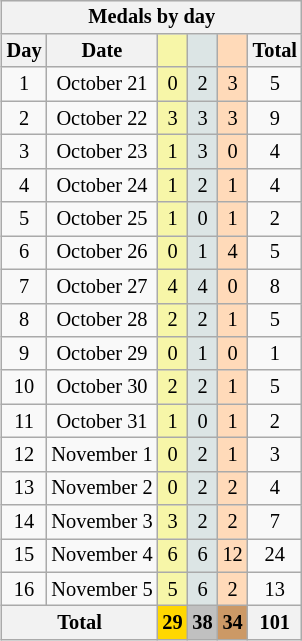<table class=wikitable style="font-size:85%; float:right; text-align:center">
<tr>
<th colspan=6>Medals by day</th>
</tr>
<tr>
<th>Day</th>
<th>Date</th>
<td bgcolor=F7F6A8></td>
<td bgcolor=DCE5E5></td>
<td bgcolor=FFDAB9></td>
<th>Total</th>
</tr>
<tr>
<td>1</td>
<td>October 21</td>
<td style="background:#f7f6a8;">0</td>
<td style="background:#dce5e5;">2</td>
<td style="background:#ffdab9;">3</td>
<td>5</td>
</tr>
<tr>
<td>2</td>
<td>October 22</td>
<td style="background:#f7f6a8;">3</td>
<td style="background:#dce5e5;">3</td>
<td style="background:#ffdab9;">3</td>
<td>9</td>
</tr>
<tr>
<td>3</td>
<td>October 23</td>
<td style="background:#f7f6a8;">1</td>
<td style="background:#dce5e5;">3</td>
<td style="background:#ffdab9;">0</td>
<td>4</td>
</tr>
<tr>
<td>4</td>
<td>October 24</td>
<td style="background:#f7f6a8;">1</td>
<td style="background:#dce5e5;">2</td>
<td style="background:#ffdab9;">1</td>
<td>4</td>
</tr>
<tr>
<td>5</td>
<td>October 25</td>
<td style="background:#f7f6a8;">1</td>
<td style="background:#dce5e5;">0</td>
<td style="background:#ffdab9;">1</td>
<td>2</td>
</tr>
<tr>
<td>6</td>
<td>October 26</td>
<td style="background:#f7f6a8;">0</td>
<td style="background:#dce5e5;">1</td>
<td style="background:#ffdab9;">4</td>
<td>5</td>
</tr>
<tr>
<td>7</td>
<td>October 27</td>
<td style="background:#f7f6a8;">4</td>
<td style="background:#dce5e5;">4</td>
<td style="background:#ffdab9;">0</td>
<td>8</td>
</tr>
<tr>
<td>8</td>
<td>October 28</td>
<td style="background:#f7f6a8;">2</td>
<td style="background:#dce5e5;">2</td>
<td style="background:#ffdab9;">1</td>
<td>5</td>
</tr>
<tr>
<td>9</td>
<td>October 29</td>
<td style="background:#f7f6a8;">0</td>
<td style="background:#dce5e5;">1</td>
<td style="background:#ffdab9;">0</td>
<td>1</td>
</tr>
<tr>
<td>10</td>
<td>October 30</td>
<td style="background:#f7f6a8;">2</td>
<td style="background:#dce5e5;">2</td>
<td style="background:#ffdab9;">1</td>
<td>5</td>
</tr>
<tr>
<td>11</td>
<td>October 31</td>
<td style="background:#f7f6a8;">1</td>
<td style="background:#dce5e5;">0</td>
<td style="background:#ffdab9;">1</td>
<td>2</td>
</tr>
<tr>
<td>12</td>
<td>November 1</td>
<td style="background:#f7f6a8;">0</td>
<td style="background:#dce5e5;">2</td>
<td style="background:#ffdab9;">1</td>
<td>3</td>
</tr>
<tr>
<td>13</td>
<td>November 2</td>
<td style="background:#f7f6a8;">0</td>
<td style="background:#dce5e5;">2</td>
<td style="background:#ffdab9;">2</td>
<td>4</td>
</tr>
<tr>
<td>14</td>
<td>November 3</td>
<td style="background:#f7f6a8;">3</td>
<td style="background:#dce5e5;">2</td>
<td style="background:#ffdab9;">2</td>
<td>7</td>
</tr>
<tr>
<td>15</td>
<td>November 4</td>
<td style="background:#f7f6a8;">6</td>
<td style="background:#dce5e5;">6</td>
<td style="background:#ffdab9;">12</td>
<td>24</td>
</tr>
<tr>
<td>16</td>
<td>November 5</td>
<td style="background:#f7f6a8;">5</td>
<td style="background:#dce5e5;">6</td>
<td style="background:#ffdab9;">2</td>
<td>13</td>
</tr>
<tr>
<th colspan=2>Total</th>
<th style=background:gold>29</th>
<th style=background:silver>38</th>
<th style=background:#c96>34</th>
<th>101</th>
</tr>
</table>
